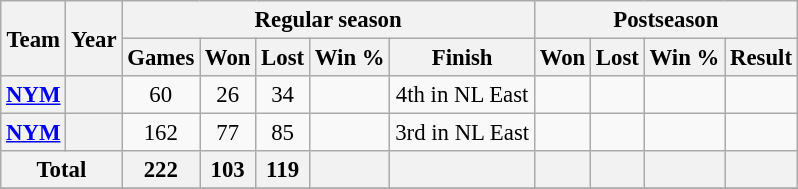<table class="wikitable" style="font-size: 95%; text-align:center;">
<tr>
<th rowspan="2">Team</th>
<th rowspan="2">Year</th>
<th colspan="5">Regular season</th>
<th colspan="4">Postseason</th>
</tr>
<tr>
<th>Games</th>
<th>Won</th>
<th>Lost</th>
<th>Win %</th>
<th>Finish</th>
<th>Won</th>
<th>Lost</th>
<th>Win %</th>
<th>Result</th>
</tr>
<tr>
<th><a href='#'>NYM</a></th>
<th></th>
<td>60</td>
<td>26</td>
<td>34</td>
<td></td>
<td>4th in NL East</td>
<td></td>
<td></td>
<td></td>
<td></td>
</tr>
<tr>
<th><a href='#'>NYM</a></th>
<th></th>
<td>162</td>
<td>77</td>
<td>85</td>
<td></td>
<td>3rd in NL East</td>
<td></td>
<td></td>
<td></td>
<td></td>
</tr>
<tr>
<th colspan="2">Total</th>
<th>222</th>
<th>103</th>
<th>119</th>
<th></th>
<th></th>
<th></th>
<th></th>
<th></th>
<th></th>
</tr>
<tr>
</tr>
</table>
